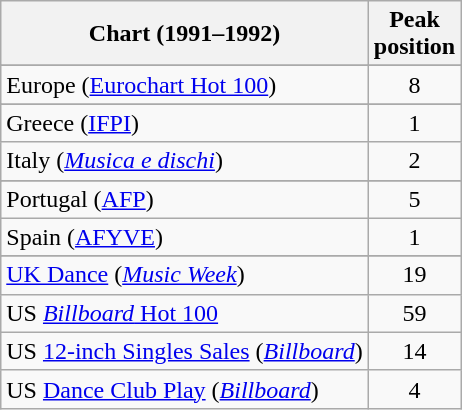<table class="wikitable sortable">
<tr>
<th>Chart (1991–1992)</th>
<th>Peak<br>position</th>
</tr>
<tr>
</tr>
<tr>
</tr>
<tr>
</tr>
<tr>
<td>Europe (<a href='#'>Eurochart Hot 100</a>)</td>
<td align="center">8</td>
</tr>
<tr>
</tr>
<tr>
<td>Greece (<a href='#'>IFPI</a>)</td>
<td align="center">1</td>
</tr>
<tr>
<td>Italy (<em><a href='#'>Musica e dischi</a></em>)</td>
<td align="center">2</td>
</tr>
<tr>
</tr>
<tr>
</tr>
<tr>
<td>Portugal (<a href='#'>AFP</a>)</td>
<td align="center">5</td>
</tr>
<tr>
<td>Spain (<a href='#'>AFYVE</a>)</td>
<td align="center">1</td>
</tr>
<tr>
</tr>
<tr>
</tr>
<tr>
<td><a href='#'>UK Dance</a> (<em><a href='#'>Music Week</a></em>)</td>
<td align="center">19</td>
</tr>
<tr>
<td>US <a href='#'><em>Billboard</em> Hot 100</a></td>
<td align="center">59</td>
</tr>
<tr>
<td>US <a href='#'>12-inch Singles Sales</a> (<em><a href='#'>Billboard</a></em>)</td>
<td align="center">14</td>
</tr>
<tr>
<td>US <a href='#'>Dance Club Play</a> (<em><a href='#'>Billboard</a></em>)</td>
<td align="center">4</td>
</tr>
</table>
